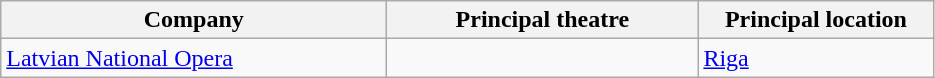<table class="wikitable">
<tr>
<th width=250>Company</th>
<th width=200>Principal theatre</th>
<th width=150>Principal location</th>
</tr>
<tr>
<td><a href='#'>Latvian National Opera</a></td>
<td></td>
<td><a href='#'>Riga</a></td>
</tr>
</table>
